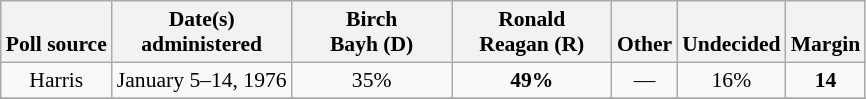<table class="wikitable sortable" style="text-align:center;font-size:90%;line-height:17px">
<tr valign= bottom>
<th>Poll source</th>
<th>Date(s)<br>administered</th>
<th class="unsortable" style="width:100px;">Birch<br>Bayh (D)</th>
<th class="unsortable" style="width:100px;">Ronald<br>Reagan (R)</th>
<th class="unsortable">Other</th>
<th class="unsortable">Undecided</th>
<th>Margin</th>
</tr>
<tr>
<td align="center">Harris</td>
<td>January 5–14, 1976</td>
<td align="center">35%</td>
<td><strong>49%</strong></td>
<td align="center">—</td>
<td align="center">16%</td>
<td><strong>14</strong></td>
</tr>
<tr>
</tr>
</table>
